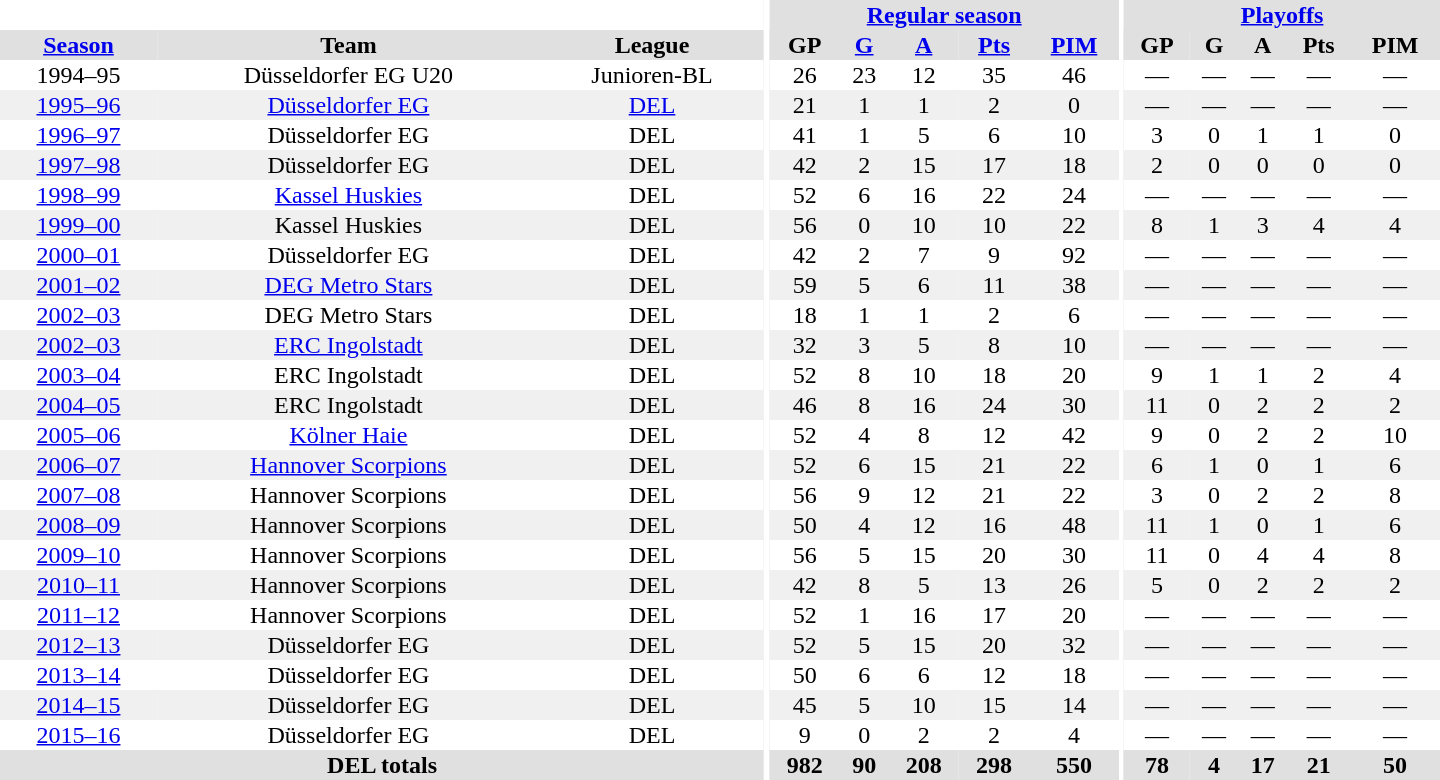<table border="0" cellpadding="1" cellspacing="0" style="text-align:center; width:60em">
<tr bgcolor="#e0e0e0">
<th colspan="3" bgcolor="#ffffff"></th>
<th rowspan="99" bgcolor="#ffffff"></th>
<th colspan="5"><a href='#'>Regular season</a></th>
<th rowspan="99" bgcolor="#ffffff"></th>
<th colspan="5"><a href='#'>Playoffs</a></th>
</tr>
<tr bgcolor="#e0e0e0">
<th><a href='#'>Season</a></th>
<th>Team</th>
<th>League</th>
<th>GP</th>
<th><a href='#'>G</a></th>
<th><a href='#'>A</a></th>
<th><a href='#'>Pts</a></th>
<th><a href='#'>PIM</a></th>
<th>GP</th>
<th>G</th>
<th>A</th>
<th>Pts</th>
<th>PIM</th>
</tr>
<tr>
<td>1994–95</td>
<td>Düsseldorfer EG U20</td>
<td>Junioren-BL</td>
<td>26</td>
<td>23</td>
<td>12</td>
<td>35</td>
<td>46</td>
<td>—</td>
<td>—</td>
<td>—</td>
<td>—</td>
<td>—</td>
</tr>
<tr bgcolor="#f0f0f0">
<td><a href='#'>1995–96</a></td>
<td><a href='#'>Düsseldorfer EG</a></td>
<td><a href='#'>DEL</a></td>
<td>21</td>
<td>1</td>
<td>1</td>
<td>2</td>
<td>0</td>
<td>—</td>
<td>—</td>
<td>—</td>
<td>—</td>
<td>—</td>
</tr>
<tr>
<td><a href='#'>1996–97</a></td>
<td>Düsseldorfer EG</td>
<td>DEL</td>
<td>41</td>
<td>1</td>
<td>5</td>
<td>6</td>
<td>10</td>
<td>3</td>
<td>0</td>
<td>1</td>
<td>1</td>
<td>0</td>
</tr>
<tr bgcolor="#f0f0f0">
<td><a href='#'>1997–98</a></td>
<td>Düsseldorfer EG</td>
<td>DEL</td>
<td>42</td>
<td>2</td>
<td>15</td>
<td>17</td>
<td>18</td>
<td>2</td>
<td>0</td>
<td>0</td>
<td>0</td>
<td>0</td>
</tr>
<tr>
<td><a href='#'>1998–99</a></td>
<td><a href='#'>Kassel Huskies</a></td>
<td>DEL</td>
<td>52</td>
<td>6</td>
<td>16</td>
<td>22</td>
<td>24</td>
<td>—</td>
<td>—</td>
<td>—</td>
<td>—</td>
<td>—</td>
</tr>
<tr bgcolor="#f0f0f0">
<td><a href='#'>1999–00</a></td>
<td>Kassel Huskies</td>
<td>DEL</td>
<td>56</td>
<td>0</td>
<td>10</td>
<td>10</td>
<td>22</td>
<td>8</td>
<td>1</td>
<td>3</td>
<td>4</td>
<td>4</td>
</tr>
<tr>
<td><a href='#'>2000–01</a></td>
<td>Düsseldorfer EG</td>
<td>DEL</td>
<td>42</td>
<td>2</td>
<td>7</td>
<td>9</td>
<td>92</td>
<td>—</td>
<td>—</td>
<td>—</td>
<td>—</td>
<td>—</td>
</tr>
<tr bgcolor="#f0f0f0">
<td><a href='#'>2001–02</a></td>
<td><a href='#'>DEG Metro Stars</a></td>
<td>DEL</td>
<td>59</td>
<td>5</td>
<td>6</td>
<td>11</td>
<td>38</td>
<td>—</td>
<td>—</td>
<td>—</td>
<td>—</td>
<td>—</td>
</tr>
<tr>
<td><a href='#'>2002–03</a></td>
<td>DEG Metro Stars</td>
<td>DEL</td>
<td>18</td>
<td>1</td>
<td>1</td>
<td>2</td>
<td>6</td>
<td>—</td>
<td>—</td>
<td>—</td>
<td>—</td>
<td>—</td>
</tr>
<tr bgcolor="#f0f0f0">
<td><a href='#'>2002–03</a></td>
<td><a href='#'>ERC Ingolstadt</a></td>
<td>DEL</td>
<td>32</td>
<td>3</td>
<td>5</td>
<td>8</td>
<td>10</td>
<td>—</td>
<td>—</td>
<td>—</td>
<td>—</td>
<td>—</td>
</tr>
<tr>
<td><a href='#'>2003–04</a></td>
<td>ERC Ingolstadt</td>
<td>DEL</td>
<td>52</td>
<td>8</td>
<td>10</td>
<td>18</td>
<td>20</td>
<td>9</td>
<td>1</td>
<td>1</td>
<td>2</td>
<td>4</td>
</tr>
<tr bgcolor="#f0f0f0">
<td><a href='#'>2004–05</a></td>
<td>ERC Ingolstadt</td>
<td>DEL</td>
<td>46</td>
<td>8</td>
<td>16</td>
<td>24</td>
<td>30</td>
<td>11</td>
<td>0</td>
<td>2</td>
<td>2</td>
<td>2</td>
</tr>
<tr>
<td><a href='#'>2005–06</a></td>
<td><a href='#'>Kölner Haie</a></td>
<td>DEL</td>
<td>52</td>
<td>4</td>
<td>8</td>
<td>12</td>
<td>42</td>
<td>9</td>
<td>0</td>
<td>2</td>
<td>2</td>
<td>10</td>
</tr>
<tr bgcolor="#f0f0f0">
<td><a href='#'>2006–07</a></td>
<td><a href='#'>Hannover Scorpions</a></td>
<td>DEL</td>
<td>52</td>
<td>6</td>
<td>15</td>
<td>21</td>
<td>22</td>
<td>6</td>
<td>1</td>
<td>0</td>
<td>1</td>
<td>6</td>
</tr>
<tr>
<td><a href='#'>2007–08</a></td>
<td>Hannover Scorpions</td>
<td>DEL</td>
<td>56</td>
<td>9</td>
<td>12</td>
<td>21</td>
<td>22</td>
<td>3</td>
<td>0</td>
<td>2</td>
<td>2</td>
<td>8</td>
</tr>
<tr bgcolor="#f0f0f0">
<td><a href='#'>2008–09</a></td>
<td>Hannover Scorpions</td>
<td>DEL</td>
<td>50</td>
<td>4</td>
<td>12</td>
<td>16</td>
<td>48</td>
<td>11</td>
<td>1</td>
<td>0</td>
<td>1</td>
<td>6</td>
</tr>
<tr>
<td><a href='#'>2009–10</a></td>
<td>Hannover Scorpions</td>
<td>DEL</td>
<td>56</td>
<td>5</td>
<td>15</td>
<td>20</td>
<td>30</td>
<td>11</td>
<td>0</td>
<td>4</td>
<td>4</td>
<td>8</td>
</tr>
<tr bgcolor="#f0f0f0">
<td><a href='#'>2010–11</a></td>
<td>Hannover Scorpions</td>
<td>DEL</td>
<td>42</td>
<td>8</td>
<td>5</td>
<td>13</td>
<td>26</td>
<td>5</td>
<td>0</td>
<td>2</td>
<td>2</td>
<td>2</td>
</tr>
<tr>
<td><a href='#'>2011–12</a></td>
<td>Hannover Scorpions</td>
<td>DEL</td>
<td>52</td>
<td>1</td>
<td>16</td>
<td>17</td>
<td>20</td>
<td>—</td>
<td>—</td>
<td>—</td>
<td>—</td>
<td>—</td>
</tr>
<tr bgcolor="#f0f0f0">
<td><a href='#'>2012–13</a></td>
<td>Düsseldorfer EG</td>
<td>DEL</td>
<td>52</td>
<td>5</td>
<td>15</td>
<td>20</td>
<td>32</td>
<td>—</td>
<td>—</td>
<td>—</td>
<td>—</td>
<td>—</td>
</tr>
<tr>
<td><a href='#'>2013–14</a></td>
<td>Düsseldorfer EG</td>
<td>DEL</td>
<td>50</td>
<td>6</td>
<td>6</td>
<td>12</td>
<td>18</td>
<td>—</td>
<td>—</td>
<td>—</td>
<td>—</td>
<td>—</td>
</tr>
<tr bgcolor="#f0f0f0">
<td><a href='#'>2014–15</a></td>
<td>Düsseldorfer EG</td>
<td>DEL</td>
<td>45</td>
<td>5</td>
<td>10</td>
<td>15</td>
<td>14</td>
<td>—</td>
<td>—</td>
<td>—</td>
<td>—</td>
<td>—</td>
</tr>
<tr>
<td><a href='#'>2015–16</a></td>
<td>Düsseldorfer EG</td>
<td>DEL</td>
<td>9</td>
<td>0</td>
<td>2</td>
<td>2</td>
<td>4</td>
<td>—</td>
<td>—</td>
<td>—</td>
<td>—</td>
<td>—</td>
</tr>
<tr>
</tr>
<tr ALIGN="center" bgcolor="#e0e0e0">
<th colspan="3">DEL totals</th>
<th ALIGN="center">982</th>
<th ALIGN="center">90</th>
<th ALIGN="center">208</th>
<th ALIGN="center">298</th>
<th ALIGN="center">550</th>
<th ALIGN="center">78</th>
<th ALIGN="center">4</th>
<th ALIGN="center">17</th>
<th ALIGN="center">21</th>
<th ALIGN="center">50</th>
</tr>
</table>
